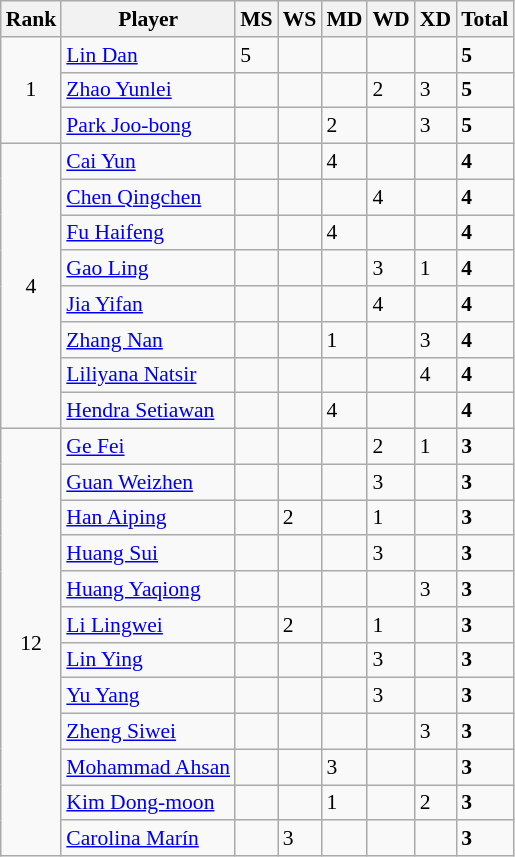<table class=wikitable style="font-size:90%">
<tr>
<th>Rank</th>
<th>Player</th>
<th>MS</th>
<th>WS</th>
<th>MD</th>
<th>WD</th>
<th>XD</th>
<th>Total</th>
</tr>
<tr>
<td rowspan=3 align=center>1</td>
<td> <a href='#'>Lin Dan</a></td>
<td>5</td>
<td></td>
<td></td>
<td></td>
<td></td>
<td><strong>5</strong></td>
</tr>
<tr>
<td> <a href='#'>Zhao Yunlei</a></td>
<td></td>
<td></td>
<td></td>
<td>2</td>
<td>3</td>
<td><strong>5</strong></td>
</tr>
<tr>
<td> <a href='#'>Park Joo-bong</a></td>
<td></td>
<td></td>
<td>2</td>
<td></td>
<td>3</td>
<td><strong>5</strong></td>
</tr>
<tr>
<td rowspan=8 align=center>4</td>
<td> <a href='#'>Cai Yun</a></td>
<td></td>
<td></td>
<td>4</td>
<td></td>
<td></td>
<td><strong>4</strong></td>
</tr>
<tr>
<td> <a href='#'>Chen Qingchen</a></td>
<td></td>
<td></td>
<td></td>
<td>4</td>
<td></td>
<td><strong>4</strong></td>
</tr>
<tr>
<td> <a href='#'>Fu Haifeng</a></td>
<td></td>
<td></td>
<td>4</td>
<td></td>
<td></td>
<td><strong>4</strong></td>
</tr>
<tr>
<td> <a href='#'>Gao Ling</a></td>
<td></td>
<td></td>
<td></td>
<td>3</td>
<td>1</td>
<td><strong>4</strong></td>
</tr>
<tr>
<td> <a href='#'>Jia Yifan</a></td>
<td></td>
<td></td>
<td></td>
<td>4</td>
<td></td>
<td><strong>4</strong></td>
</tr>
<tr>
<td> <a href='#'>Zhang Nan</a></td>
<td></td>
<td></td>
<td>1</td>
<td></td>
<td>3</td>
<td><strong>4</strong></td>
</tr>
<tr>
<td> <a href='#'>Liliyana Natsir</a></td>
<td></td>
<td></td>
<td></td>
<td></td>
<td>4</td>
<td><strong>4</strong></td>
</tr>
<tr>
<td> <a href='#'>Hendra Setiawan</a></td>
<td></td>
<td></td>
<td>4</td>
<td></td>
<td></td>
<td><strong>4</strong></td>
</tr>
<tr>
<td rowspan=12 align=center>12</td>
<td> <a href='#'>Ge Fei</a></td>
<td></td>
<td></td>
<td></td>
<td>2</td>
<td>1</td>
<td><strong>3</strong></td>
</tr>
<tr>
<td> <a href='#'>Guan Weizhen</a></td>
<td></td>
<td></td>
<td></td>
<td>3</td>
<td></td>
<td><strong>3</strong></td>
</tr>
<tr>
<td> <a href='#'>Han Aiping</a></td>
<td></td>
<td>2</td>
<td></td>
<td>1</td>
<td></td>
<td><strong>3</strong></td>
</tr>
<tr>
<td> <a href='#'>Huang Sui</a></td>
<td></td>
<td></td>
<td></td>
<td>3</td>
<td></td>
<td><strong>3</strong></td>
</tr>
<tr>
<td> <a href='#'>Huang Yaqiong</a></td>
<td></td>
<td></td>
<td></td>
<td></td>
<td>3</td>
<td><strong>3</strong></td>
</tr>
<tr>
<td> <a href='#'>Li Lingwei</a></td>
<td></td>
<td>2</td>
<td></td>
<td>1</td>
<td></td>
<td><strong>3</strong></td>
</tr>
<tr>
<td> <a href='#'>Lin Ying</a></td>
<td></td>
<td></td>
<td></td>
<td>3</td>
<td></td>
<td><strong>3</strong></td>
</tr>
<tr>
<td> <a href='#'>Yu Yang</a></td>
<td></td>
<td></td>
<td></td>
<td>3</td>
<td></td>
<td><strong>3</strong></td>
</tr>
<tr>
<td> <a href='#'>Zheng Siwei</a></td>
<td></td>
<td></td>
<td></td>
<td></td>
<td>3</td>
<td><strong>3</strong></td>
</tr>
<tr>
<td> <a href='#'>Mohammad Ahsan</a></td>
<td></td>
<td></td>
<td>3</td>
<td></td>
<td></td>
<td><strong>3</strong></td>
</tr>
<tr>
<td> <a href='#'>Kim Dong-moon</a></td>
<td></td>
<td></td>
<td>1</td>
<td></td>
<td>2</td>
<td><strong>3</strong></td>
</tr>
<tr>
<td> <a href='#'>Carolina Marín</a></td>
<td></td>
<td>3</td>
<td></td>
<td></td>
<td></td>
<td><strong>3</strong></td>
</tr>
</table>
